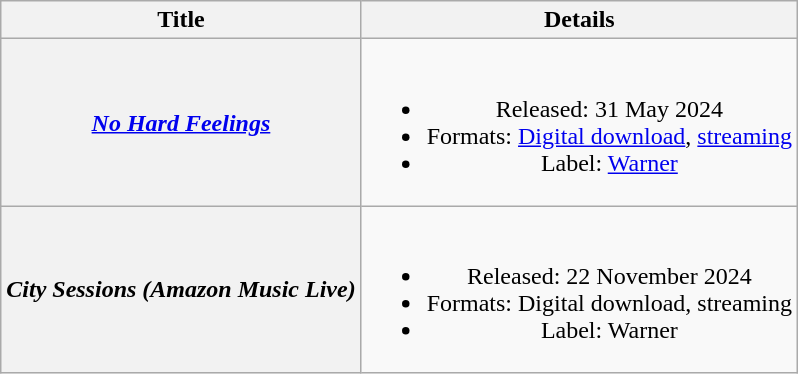<table class="wikitable plainrowheaders" style="text-align:center;">
<tr>
<th scope="col">Title</th>
<th scope="col">Details</th>
</tr>
<tr>
<th scope="row"><em><a href='#'>No Hard Feelings</a></em></th>
<td><br><ul><li>Released: 31 May 2024</li><li>Formats: <a href='#'>Digital download</a>, <a href='#'>streaming</a></li><li>Label: <a href='#'>Warner</a></li></ul></td>
</tr>
<tr>
<th scope="row"><em>City Sessions (Amazon Music Live)</em></th>
<td><br><ul><li>Released: 22 November 2024</li><li>Formats: Digital download, streaming</li><li>Label: Warner</li></ul></td>
</tr>
</table>
